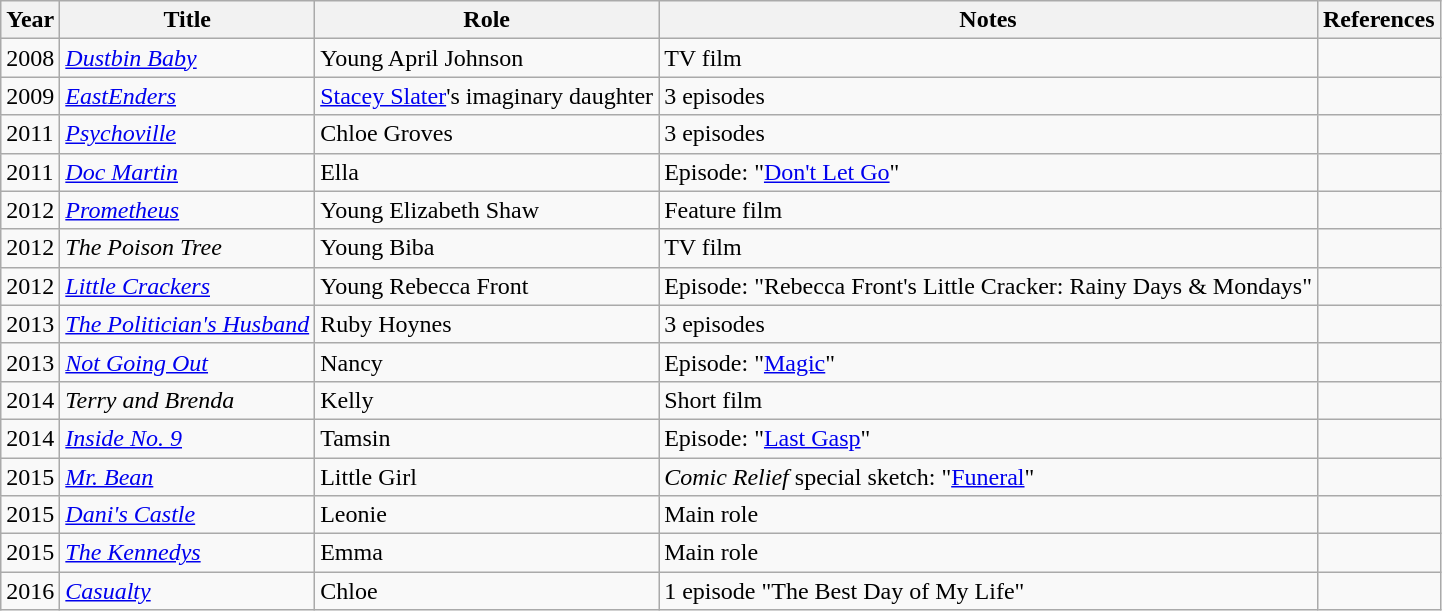<table class="wikitable">
<tr>
<th>Year</th>
<th>Title</th>
<th>Role</th>
<th>Notes</th>
<th>References</th>
</tr>
<tr>
<td>2008</td>
<td><em><a href='#'>Dustbin Baby</a></em></td>
<td>Young April Johnson</td>
<td>TV film</td>
<td></td>
</tr>
<tr>
<td>2009</td>
<td><em><a href='#'>EastEnders</a></em></td>
<td><a href='#'>Stacey Slater</a>'s imaginary daughter</td>
<td>3 episodes</td>
<td></td>
</tr>
<tr>
<td>2011</td>
<td><em><a href='#'>Psychoville</a></em></td>
<td>Chloe Groves</td>
<td>3 episodes</td>
<td></td>
</tr>
<tr>
<td>2011</td>
<td><em><a href='#'>Doc Martin</a></em></td>
<td>Ella</td>
<td>Episode: "<a href='#'>Don't Let Go</a>"</td>
<td></td>
</tr>
<tr>
<td>2012</td>
<td><em><a href='#'>Prometheus</a></em></td>
<td>Young Elizabeth Shaw</td>
<td>Feature film</td>
<td></td>
</tr>
<tr>
<td>2012</td>
<td><em>The Poison Tree</em></td>
<td>Young Biba</td>
<td>TV film</td>
<td></td>
</tr>
<tr>
<td>2012</td>
<td><em><a href='#'>Little Crackers</a></em></td>
<td>Young Rebecca Front</td>
<td>Episode: "Rebecca Front's Little Cracker: Rainy Days & Mondays"</td>
<td></td>
</tr>
<tr>
<td>2013</td>
<td><em><a href='#'>The Politician's Husband</a></em></td>
<td>Ruby Hoynes</td>
<td>3 episodes</td>
<td></td>
</tr>
<tr>
<td>2013</td>
<td><em><a href='#'>Not Going Out</a></em></td>
<td>Nancy</td>
<td>Episode: "<a href='#'>Magic</a>"</td>
<td></td>
</tr>
<tr>
<td>2014</td>
<td><em>Terry and Brenda</em></td>
<td>Kelly</td>
<td>Short film</td>
<td></td>
</tr>
<tr>
<td>2014</td>
<td><em><a href='#'>Inside No. 9</a></em></td>
<td>Tamsin</td>
<td>Episode: "<a href='#'>Last Gasp</a>"</td>
<td></td>
</tr>
<tr>
<td>2015</td>
<td><em><a href='#'>Mr. Bean</a></em></td>
<td>Little Girl</td>
<td><em>Comic Relief</em> special sketch: "<a href='#'>Funeral</a>"</td>
<td></td>
</tr>
<tr>
<td>2015</td>
<td><em><a href='#'>Dani's Castle</a></em></td>
<td>Leonie</td>
<td>Main role</td>
<td></td>
</tr>
<tr>
<td>2015</td>
<td><em><a href='#'>The Kennedys</a></em></td>
<td>Emma</td>
<td>Main role</td>
<td></td>
</tr>
<tr>
<td>2016</td>
<td><em><a href='#'>Casualty</a></em></td>
<td>Chloe</td>
<td>1 episode "The Best Day of My Life"</td>
<td></td>
</tr>
</table>
